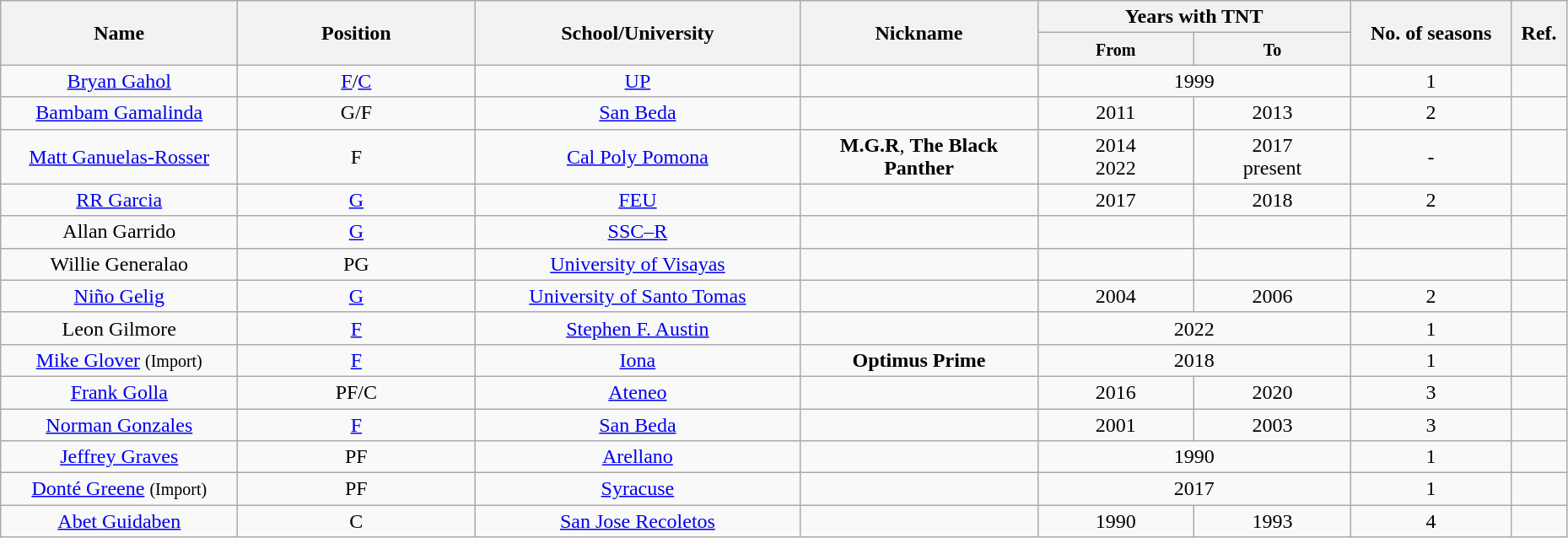<table class="wikitable sortable" style="text-align:center" width="98%">
<tr>
<th style="width:180px;" rowspan="2">Name</th>
<th style="width:180px;" rowspan="2">Position</th>
<th style="width:250px;" rowspan="2">School/University</th>
<th style="width:180px;" rowspan="2">Nickname</th>
<th style="width:180px; text-align:center;" colspan="2">Years with TNT</th>
<th rowspan="2">No. of seasons</th>
<th rowspan="2"; class=unsortable>Ref.</th>
</tr>
<tr>
<th style="width:10%; text-align:center;"><small>From</small></th>
<th style="width:10%; text-align:center;"><small>To</small></th>
</tr>
<tr>
<td><a href='#'>Bryan Gahol</a></td>
<td align=center><a href='#'>F</a>/<a href='#'>C</a></td>
<td><a href='#'>UP</a></td>
<td align=center></td>
<td colspan="2" align="center">1999</td>
<td>1</td>
<td></td>
</tr>
<tr>
<td><a href='#'>Bambam Gamalinda</a></td>
<td align=center>G/F</td>
<td><a href='#'>San Beda</a></td>
<td align=center></td>
<td align=center>2011</td>
<td>2013</td>
<td>2</td>
<td></td>
</tr>
<tr>
<td><a href='#'>Matt Ganuelas-Rosser</a></td>
<td align=center>F</td>
<td><a href='#'>Cal Poly Pomona</a></td>
<td align=center><strong>M.G.R</strong>, <strong>The Black Panther</strong></td>
<td align=center>2014<br>2022</td>
<td>2017<br>present</td>
<td>-</td>
<td></td>
</tr>
<tr>
<td><a href='#'>RR Garcia</a></td>
<td align=center><a href='#'>G</a></td>
<td><a href='#'>FEU</a></td>
<td align=center></td>
<td align=center>2017</td>
<td>2018</td>
<td>2</td>
<td></td>
</tr>
<tr>
<td>Allan Garrido</td>
<td align=center><a href='#'>G</a></td>
<td><a href='#'>SSC–R</a></td>
<td align=center></td>
<td align=center></td>
<td></td>
<td></td>
<td></td>
</tr>
<tr>
<td>Willie Generalao</td>
<td align=center>PG</td>
<td><a href='#'>University of Visayas</a></td>
<td align=center></td>
<td align=center></td>
<td></td>
<td></td>
<td></td>
</tr>
<tr>
<td><a href='#'>Niño Gelig</a></td>
<td align=center><a href='#'>G</a></td>
<td><a href='#'>University of Santo Tomas</a></td>
<td align=center></td>
<td align=center>2004</td>
<td>2006</td>
<td>2</td>
<td></td>
</tr>
<tr>
<td>Leon Gilmore</td>
<td><a href='#'>F</a></td>
<td><a href='#'>Stephen F. Austin</a></td>
<td></td>
<td colspan="2">2022</td>
<td>1</td>
<td></td>
</tr>
<tr>
<td><a href='#'>Mike Glover</a> <small>(Import)</small></td>
<td align="center"><a href='#'>F</a></td>
<td><a href='#'>Iona</a></td>
<td align="center"><strong>Optimus Prime</strong></td>
<td colspan="2" align="center">2018</td>
<td>1</td>
<td></td>
</tr>
<tr>
<td><a href='#'>Frank Golla</a></td>
<td align="center">PF/C</td>
<td><a href='#'>Ateneo</a></td>
<td align="center"></td>
<td align="center">2016</td>
<td>2020</td>
<td>3</td>
<td></td>
</tr>
<tr>
<td><a href='#'>Norman Gonzales</a></td>
<td align="center"><a href='#'>F</a></td>
<td><a href='#'>San Beda</a></td>
<td align="center"></td>
<td align="center">2001</td>
<td>2003</td>
<td>3</td>
<td></td>
</tr>
<tr>
<td><a href='#'>Jeffrey Graves</a></td>
<td align=center>PF</td>
<td><a href='#'>Arellano</a></td>
<td align=center></td>
<td colspan="2" align="center">1990</td>
<td>1</td>
<td></td>
</tr>
<tr>
<td><a href='#'>Donté Greene</a> <small>(Import)</small></td>
<td align=center>PF</td>
<td><a href='#'>Syracuse</a></td>
<td align=center></td>
<td colspan="2" align="center">2017</td>
<td>1</td>
<td></td>
</tr>
<tr>
<td><a href='#'>Abet Guidaben</a></td>
<td align=center>C</td>
<td><a href='#'>San Jose Recoletos</a></td>
<td align=center></td>
<td align=center>1990</td>
<td>1993</td>
<td>4</td>
<td></td>
</tr>
</table>
